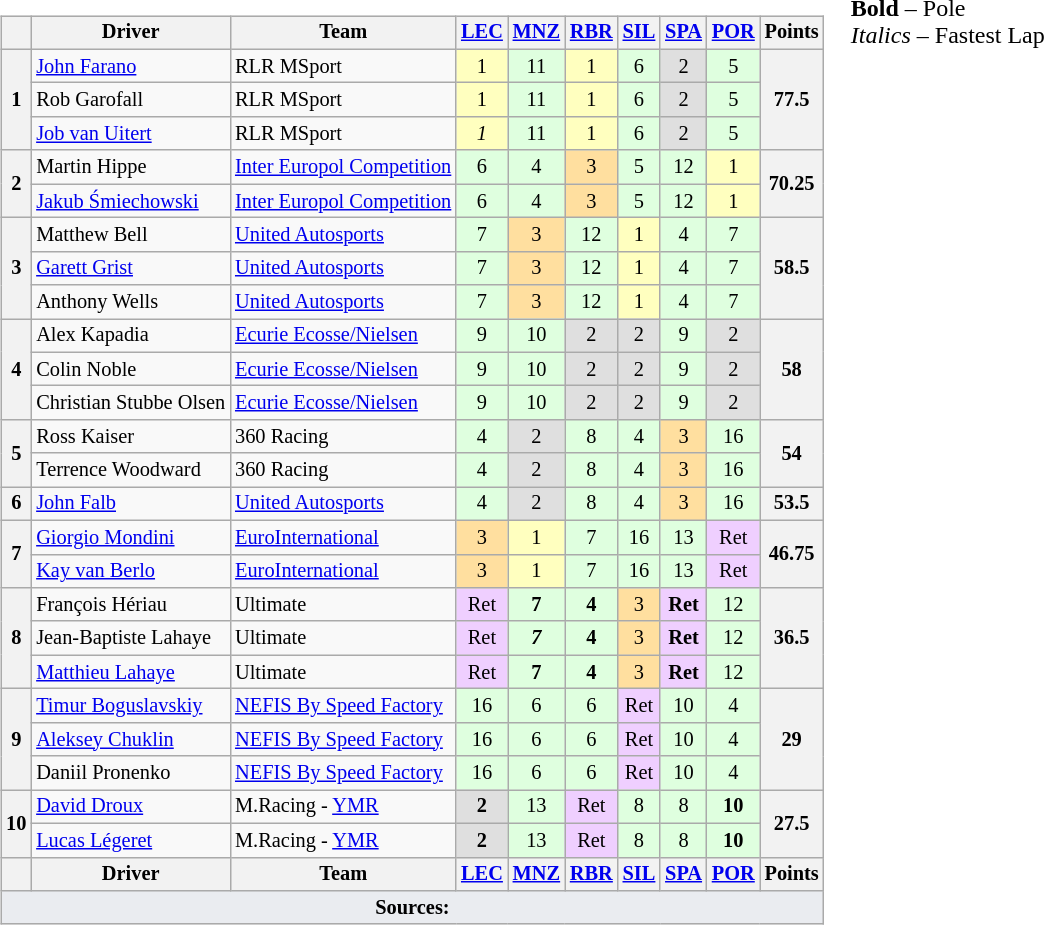<table>
<tr>
<td valign="top"><br><table class="wikitable" style="font-size:85%; text-align:center;">
<tr>
<th></th>
<th>Driver</th>
<th>Team</th>
<th><a href='#'>LEC</a><br></th>
<th><a href='#'>MNZ</a><br></th>
<th><a href='#'>RBR</a><br></th>
<th><a href='#'>SIL</a><br></th>
<th><a href='#'>SPA</a><br></th>
<th><a href='#'>POR</a><br></th>
<th>Points</th>
</tr>
<tr>
<th rowspan="3">1</th>
<td align=left> <a href='#'>John Farano</a></td>
<td align=left> RLR MSport</td>
<td style="background:#FFFFBF;">1</td>
<td style="background:#DFFFDF;">11</td>
<td style="background:#FFFFBF;">1</td>
<td style="background:#DFFFDF;">6</td>
<td style="background:#DFDFDF;">2</td>
<td style="background:#DFFFDF;">5</td>
<th rowspan="3">77.5</th>
</tr>
<tr>
<td align=left> Rob Garofall</td>
<td align=left> RLR MSport</td>
<td style="background:#FFFFBF;">1</td>
<td style="background:#DFFFDF;">11</td>
<td style="background:#FFFFBF;">1</td>
<td style="background:#DFFFDF;">6</td>
<td style="background:#DFDFDF;">2</td>
<td style="background:#DFFFDF;">5</td>
</tr>
<tr>
<td align=left> <a href='#'>Job van Uitert</a></td>
<td align=left> RLR MSport</td>
<td style="background:#FFFFBF;"><em>1</em></td>
<td style="background:#DFFFDF;">11</td>
<td style="background:#FFFFBF;">1</td>
<td style="background:#DFFFDF;">6</td>
<td style="background:#DFDFDF;">2</td>
<td style="background:#DFFFDF;">5</td>
</tr>
<tr>
<th rowspan="2">2</th>
<td align=left> Martin Hippe</td>
<td align=left> <a href='#'>Inter Europol Competition</a></td>
<td style="background:#DFFFDF;">6</td>
<td style="background:#DFFFDF;">4</td>
<td style="background:#FFDF9F;">3</td>
<td style="background:#DFFFDF;">5</td>
<td style="background:#DFFFDF;">12</td>
<td style="background:#FFFFBF;">1</td>
<th rowspan="2">70.25</th>
</tr>
<tr>
<td align=left> <a href='#'>Jakub Śmiechowski</a></td>
<td align=left> <a href='#'>Inter Europol Competition</a></td>
<td style="background:#DFFFDF;">6</td>
<td style="background:#DFFFDF;">4</td>
<td style="background:#FFDF9F;">3</td>
<td style="background:#DFFFDF;">5</td>
<td style="background:#DFFFDF;">12</td>
<td style="background:#FFFFBF;">1</td>
</tr>
<tr>
<th rowspan="3">3</th>
<td align=left> Matthew Bell</td>
<td align=left> <a href='#'>United Autosports</a></td>
<td style="background:#DFFFDF;">7</td>
<td style="background:#FFDF9F;">3</td>
<td style="background:#DFFFDF;">12</td>
<td style="background:#FFFFBF;">1</td>
<td style="background:#DFFFDF;">4</td>
<td style="background:#DFFFDF;">7</td>
<th rowspan="3">58.5</th>
</tr>
<tr>
<td align=left> <a href='#'>Garett Grist</a></td>
<td align=left> <a href='#'>United Autosports</a></td>
<td style="background:#DFFFDF;">7</td>
<td style="background:#FFDF9F;">3</td>
<td style="background:#DFFFDF;">12</td>
<td style="background:#FFFFBF;">1</td>
<td style="background:#DFFFDF;">4</td>
<td style="background:#DFFFDF;">7</td>
</tr>
<tr>
<td align=left> Anthony Wells</td>
<td align=left> <a href='#'>United Autosports</a></td>
<td style="background:#DFFFDF;">7</td>
<td style="background:#FFDF9F;">3</td>
<td style="background:#DFFFDF;">12</td>
<td style="background:#FFFFBF;">1</td>
<td style="background:#DFFFDF;">4</td>
<td style="background:#DFFFDF;">7</td>
</tr>
<tr>
<th rowspan="3">4</th>
<td align=left> Alex Kapadia</td>
<td align=left> <a href='#'>Ecurie Ecosse/Nielsen</a></td>
<td style="background:#DFFFDF;">9</td>
<td style="background:#DFFFDF;">10</td>
<td style="background:#DFDFDF;">2</td>
<td style="background:#DFDFDF;">2</td>
<td style="background:#DFFFDF;">9</td>
<td style="background:#DFDFDF;">2</td>
<th rowspan="3">58</th>
</tr>
<tr>
<td align=left> Colin Noble</td>
<td align=left> <a href='#'>Ecurie Ecosse/Nielsen</a></td>
<td style="background:#DFFFDF;">9</td>
<td style="background:#DFFFDF;">10</td>
<td style="background:#DFDFDF;">2</td>
<td style="background:#DFDFDF;">2</td>
<td style="background:#DFFFDF;">9</td>
<td style="background:#DFDFDF;">2</td>
</tr>
<tr>
<td align=left> Christian Stubbe Olsen</td>
<td align=left> <a href='#'>Ecurie Ecosse/Nielsen</a></td>
<td style="background:#DFFFDF;">9</td>
<td style="background:#DFFFDF;">10</td>
<td style="background:#DFDFDF;">2</td>
<td style="background:#DFDFDF;">2</td>
<td style="background:#DFFFDF;">9</td>
<td style="background:#DFDFDF;">2</td>
</tr>
<tr>
<th rowspan="2">5</th>
<td align=left> Ross Kaiser</td>
<td align=left> 360 Racing</td>
<td style="background:#DFFFDF;">4</td>
<td style="background:#DFDFDF;">2</td>
<td style="background:#DFFFDF;">8</td>
<td style="background:#DFFFDF;">4</td>
<td style="background:#FFDF9F;">3</td>
<td style="background:#DFFFDF;">16</td>
<th rowspan="2">54</th>
</tr>
<tr>
<td align=left> Terrence Woodward</td>
<td align=left> 360 Racing</td>
<td style="background:#DFFFDF;">4</td>
<td style="background:#DFDFDF;">2</td>
<td style="background:#DFFFDF;">8</td>
<td style="background:#DFFFDF;">4</td>
<td style="background:#FFDF9F;">3</td>
<td style="background:#DFFFDF;">16</td>
</tr>
<tr>
<th>6</th>
<td align=left> <a href='#'>John Falb</a></td>
<td align=left> <a href='#'>United Autosports</a></td>
<td style="background:#DFFFDF;">4</td>
<td style="background:#DFDFDF;">2</td>
<td style="background:#DFFFDF;">8</td>
<td style="background:#DFFFDF;">4</td>
<td style="background:#FFDF9F;">3</td>
<td style="background:#DFFFDF;">16</td>
<th>53.5</th>
</tr>
<tr>
<th rowspan="2">7</th>
<td align=left> <a href='#'>Giorgio Mondini</a></td>
<td align=left> <a href='#'>EuroInternational</a></td>
<td style="background:#FFDF9F;">3</td>
<td style="background:#FFFFBF;">1</td>
<td style="background:#DFFFDF;">7</td>
<td style="background:#DFFFDF;">16</td>
<td style="background:#DFFFDF;">13</td>
<td style="background:#EFCFFF;">Ret</td>
<th rowspan="2">46.75</th>
</tr>
<tr>
<td align=left> <a href='#'>Kay van Berlo</a></td>
<td align=left> <a href='#'>EuroInternational</a></td>
<td style="background:#FFDF9F;">3</td>
<td style="background:#FFFFBF;">1</td>
<td style="background:#DFFFDF;">7</td>
<td style="background:#DFFFDF;">16</td>
<td style="background:#DFFFDF;">13</td>
<td style="background:#EFCFFF;">Ret</td>
</tr>
<tr>
<th rowspan="3">8</th>
<td align=left> François Hériau</td>
<td align=left> Ultimate</td>
<td style="background:#EFCFFF;">Ret</td>
<td style="background:#DFFFDF;"><strong>7</strong></td>
<td style="background:#DFFFDF;"><strong>4</strong></td>
<td style="background:#FFDF9F;">3</td>
<td style="background:#EFCFFF;"><strong>Ret</strong></td>
<td style="background:#DFFFDF;">12</td>
<th rowspan="3">36.5</th>
</tr>
<tr>
<td align=left> Jean-Baptiste Lahaye</td>
<td align=left> Ultimate</td>
<td style="background:#EFCFFF;">Ret</td>
<td style="background:#DFFFDF;"><strong><em>7</em></strong></td>
<td style="background:#DFFFDF;"><strong>4</strong></td>
<td style="background:#FFDF9F;">3</td>
<td style="background:#EFCFFF;"><strong>Ret</strong></td>
<td style="background:#DFFFDF;">12</td>
</tr>
<tr>
<td align=left> <a href='#'>Matthieu Lahaye</a></td>
<td align=left> Ultimate</td>
<td style="background:#EFCFFF;">Ret</td>
<td style="background:#DFFFDF;"><strong>7</strong></td>
<td style="background:#DFFFDF;"><strong>4</strong></td>
<td style="background:#FFDF9F;">3</td>
<td style="background:#EFCFFF;"><strong>Ret</strong></td>
<td style="background:#DFFFDF;">12</td>
</tr>
<tr>
<th rowspan="3">9</th>
<td align=left> <a href='#'>Timur Boguslavskiy</a></td>
<td align=left> <a href='#'>NEFIS By Speed Factory</a></td>
<td style="background:#DFFFDF;">16</td>
<td style="background:#DFFFDF;">6</td>
<td style="background:#DFFFDF;">6</td>
<td style="background:#EFCFFF;">Ret</td>
<td style="background:#DFFFDF;">10</td>
<td style="background:#DFFFDF;">4</td>
<th rowspan="3">29</th>
</tr>
<tr>
<td align=left> <a href='#'>Aleksey Chuklin</a></td>
<td align=left> <a href='#'>NEFIS By Speed Factory</a></td>
<td style="background:#DFFFDF;">16</td>
<td style="background:#DFFFDF;">6</td>
<td style="background:#DFFFDF;">6</td>
<td style="background:#EFCFFF;">Ret</td>
<td style="background:#DFFFDF;">10</td>
<td style="background:#DFFFDF;">4</td>
</tr>
<tr>
<td align=left> Daniil Pronenko</td>
<td align=left> <a href='#'>NEFIS By Speed Factory</a></td>
<td style="background:#DFFFDF;">16</td>
<td style="background:#DFFFDF;">6</td>
<td style="background:#DFFFDF;">6</td>
<td style="background:#EFCFFF;">Ret</td>
<td style="background:#DFFFDF;">10</td>
<td style="background:#DFFFDF;">4</td>
</tr>
<tr>
<th rowspan="2">10</th>
<td align=left> <a href='#'>David Droux</a></td>
<td align=left> M.Racing - <a href='#'>YMR</a></td>
<td style="background:#DFDFDF;"><strong>2</strong></td>
<td style="background:#DFFFDF;">13</td>
<td style="background:#EFCFFF;">Ret</td>
<td style="background:#DFFFDF;">8</td>
<td style="background:#DFFFDF;">8</td>
<td style="background:#DFFFDF;"><strong>10</strong></td>
<th rowspan="2">27.5</th>
</tr>
<tr>
<td align=left> <a href='#'>Lucas Légeret</a></td>
<td align=left> M.Racing - <a href='#'>YMR</a></td>
<td style="background:#DFDFDF;"><strong>2</strong></td>
<td style="background:#DFFFDF;">13</td>
<td style="background:#EFCFFF;">Ret</td>
<td style="background:#DFFFDF;">8</td>
<td style="background:#DFFFDF;">8</td>
<td style="background:#DFFFDF;"><strong>10</strong></td>
</tr>
<tr>
<th></th>
<th>Driver</th>
<th>Team</th>
<th><a href='#'>LEC</a><br></th>
<th><a href='#'>MNZ</a><br></th>
<th><a href='#'>RBR</a><br></th>
<th><a href='#'>SIL</a><br></th>
<th><a href='#'>SPA</a><br></th>
<th><a href='#'>POR</a><br></th>
<th>Points</th>
</tr>
<tr class="sortbottom">
<td colspan="10" style="background-color:#EAECF0;text-align:center"><strong>Sources:</strong></td>
</tr>
</table>
</td>
<td valign="top"><br>
<span><strong>Bold</strong> – Pole<br><em>Italics</em> – Fastest Lap</span></td>
</tr>
</table>
